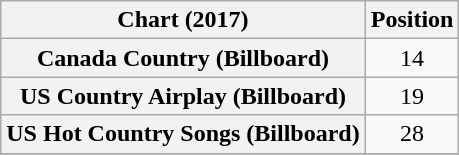<table class="wikitable sortable plainrowheaders" style="text-align:center">
<tr>
<th scope="col">Chart (2017)</th>
<th scope="col">Position</th>
</tr>
<tr>
<th scope="row">Canada Country (Billboard)</th>
<td>14</td>
</tr>
<tr>
<th scope="row">US Country Airplay (Billboard)</th>
<td>19</td>
</tr>
<tr>
<th scope="row">US Hot Country Songs (Billboard)</th>
<td>28</td>
</tr>
<tr>
</tr>
</table>
